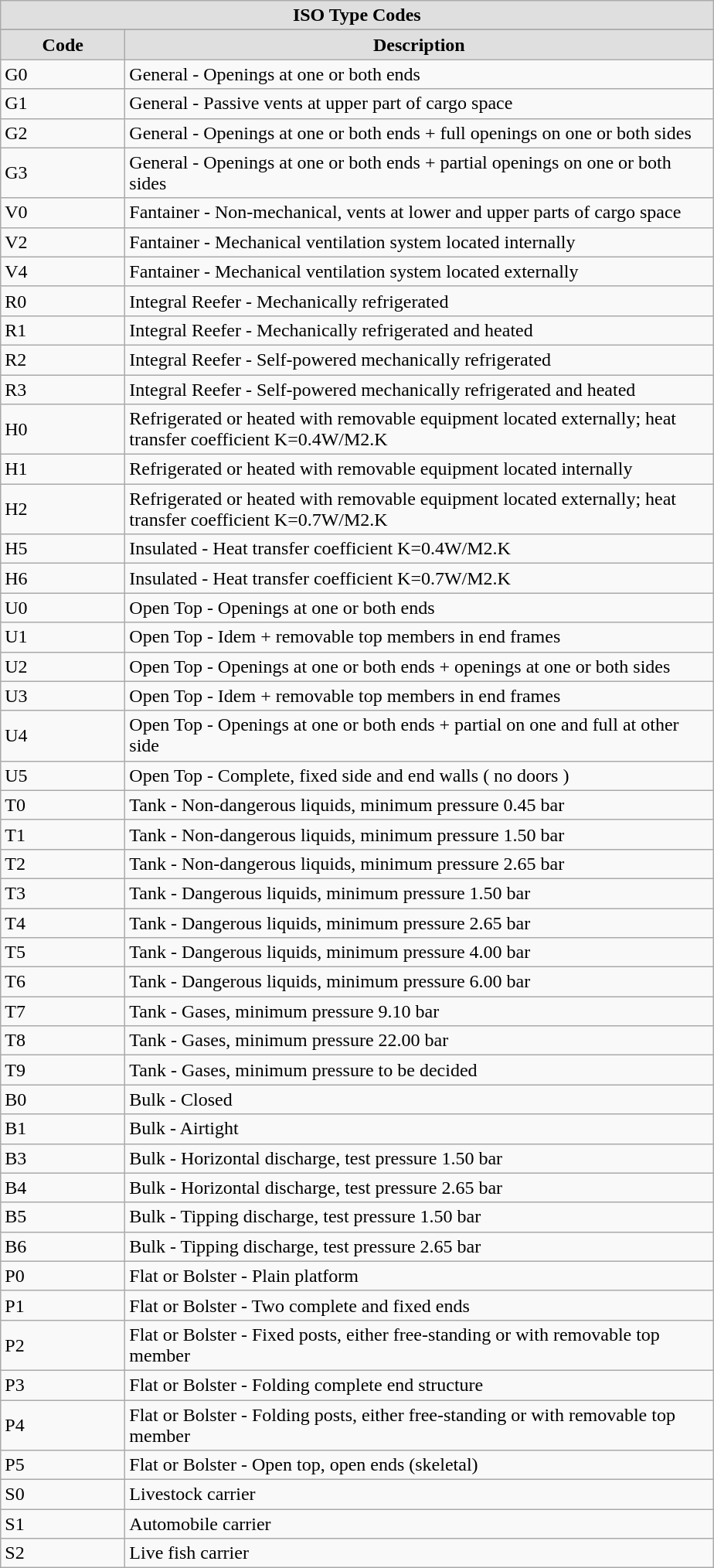<table class="wikitable">
<tr bgcolor="#dfdfdf">
<td width="600" colspan="2" align="center"><strong>ISO Type Codes</strong></td>
</tr>
<tr ---->
</tr>
<tr bgcolor="#dfdfdf">
<td width="100" align="center"><strong>Code</strong></td>
<td width="500" align="center"><strong>Description</strong></td>
</tr>
<tr ---->
<td>G0</td>
<td>General - Openings at one or both ends</td>
</tr>
<tr ---->
<td>G1</td>
<td>General - Passive vents at upper part of cargo space</td>
</tr>
<tr ---->
<td>G2</td>
<td>General - Openings at one or both ends + full openings on one or both sides</td>
</tr>
<tr ---->
<td>G3</td>
<td>General - Openings at one or both ends + partial openings on one or both sides</td>
</tr>
<tr ---->
<td>V0</td>
<td>Fantainer - Non-mechanical, vents at lower and upper parts of cargo space</td>
</tr>
<tr ---->
<td>V2</td>
<td>Fantainer - Mechanical ventilation system located internally</td>
</tr>
<tr ---->
<td>V4</td>
<td>Fantainer - Mechanical ventilation system located externally</td>
</tr>
<tr ---->
<td>R0</td>
<td>Integral Reefer - Mechanically refrigerated</td>
</tr>
<tr ---->
<td>R1</td>
<td>Integral Reefer - Mechanically refrigerated and heated</td>
</tr>
<tr ---->
<td>R2</td>
<td>Integral Reefer - Self-powered mechanically refrigerated</td>
</tr>
<tr ---->
<td>R3</td>
<td>Integral Reefer - Self-powered mechanically refrigerated and heated</td>
</tr>
<tr ---->
<td>H0</td>
<td>Refrigerated or heated with removable equipment located externally; heat transfer coefficient K=0.4W/M2.K</td>
</tr>
<tr ---->
<td>H1</td>
<td>Refrigerated or heated with removable equipment located internally</td>
</tr>
<tr ---->
<td>H2</td>
<td>Refrigerated or heated with removable equipment located externally; heat transfer coefficient K=0.7W/M2.K</td>
</tr>
<tr ---->
<td>H5</td>
<td>Insulated - Heat transfer coefficient K=0.4W/M2.K</td>
</tr>
<tr ---->
<td>H6</td>
<td>Insulated - Heat transfer coefficient K=0.7W/M2.K</td>
</tr>
<tr ---->
<td>U0</td>
<td>Open Top - Openings at one or both ends</td>
</tr>
<tr ---->
<td>U1</td>
<td>Open Top - Idem + removable top members in end frames</td>
</tr>
<tr ---->
<td>U2</td>
<td>Open Top - Openings at one or both ends + openings at one or both sides</td>
</tr>
<tr ---->
<td>U3</td>
<td>Open Top - Idem + removable top members in end frames</td>
</tr>
<tr ---->
<td>U4</td>
<td>Open Top - Openings at one or both ends + partial on one and full at other side</td>
</tr>
<tr ---->
<td>U5</td>
<td>Open Top - Complete, fixed side and end walls ( no doors )</td>
</tr>
<tr ---->
<td>T0</td>
<td>Tank - Non-dangerous liquids, minimum pressure 0.45 bar</td>
</tr>
<tr ---->
<td>T1</td>
<td>Tank - Non-dangerous liquids, minimum pressure 1.50 bar</td>
</tr>
<tr ---->
<td>T2</td>
<td>Tank - Non-dangerous liquids, minimum pressure 2.65 bar</td>
</tr>
<tr ---->
<td>T3</td>
<td>Tank - Dangerous liquids, minimum pressure 1.50 bar</td>
</tr>
<tr ---->
<td>T4</td>
<td>Tank - Dangerous liquids, minimum pressure 2.65 bar</td>
</tr>
<tr ---->
<td>T5</td>
<td>Tank - Dangerous liquids, minimum pressure 4.00 bar</td>
</tr>
<tr ---->
<td>T6</td>
<td>Tank - Dangerous liquids, minimum pressure 6.00 bar</td>
</tr>
<tr ---->
<td>T7</td>
<td>Tank - Gases, minimum pressure 9.10 bar</td>
</tr>
<tr ---->
<td>T8</td>
<td>Tank - Gases, minimum pressure 22.00 bar</td>
</tr>
<tr ---->
<td>T9</td>
<td>Tank - Gases, minimum pressure to be decided</td>
</tr>
<tr ---->
<td>B0</td>
<td>Bulk - Closed</td>
</tr>
<tr ---->
<td>B1</td>
<td>Bulk - Airtight</td>
</tr>
<tr ---->
<td>B3</td>
<td>Bulk - Horizontal discharge, test pressure 1.50 bar</td>
</tr>
<tr ---->
<td>B4</td>
<td>Bulk - Horizontal discharge, test pressure 2.65 bar</td>
</tr>
<tr ---->
<td>B5</td>
<td>Bulk - Tipping discharge, test pressure 1.50 bar</td>
</tr>
<tr ---->
<td>B6</td>
<td>Bulk - Tipping discharge, test pressure 2.65 bar</td>
</tr>
<tr ---->
<td>P0</td>
<td>Flat or Bolster - Plain platform</td>
</tr>
<tr ---->
<td>P1</td>
<td>Flat or Bolster - Two complete and fixed ends</td>
</tr>
<tr ---->
<td>P2</td>
<td>Flat or Bolster - Fixed posts, either free-standing or with removable top member</td>
</tr>
<tr ---->
<td>P3</td>
<td>Flat or Bolster - Folding complete end structure</td>
</tr>
<tr ---->
<td>P4</td>
<td>Flat or Bolster - Folding posts, either free-standing or with removable top member</td>
</tr>
<tr ---->
<td>P5</td>
<td>Flat or Bolster - Open top, open ends (skeletal)</td>
</tr>
<tr ---->
<td>S0</td>
<td>Livestock carrier</td>
</tr>
<tr ---->
<td>S1</td>
<td>Automobile carrier</td>
</tr>
<tr ---->
<td>S2</td>
<td>Live fish carrier</td>
</tr>
</table>
